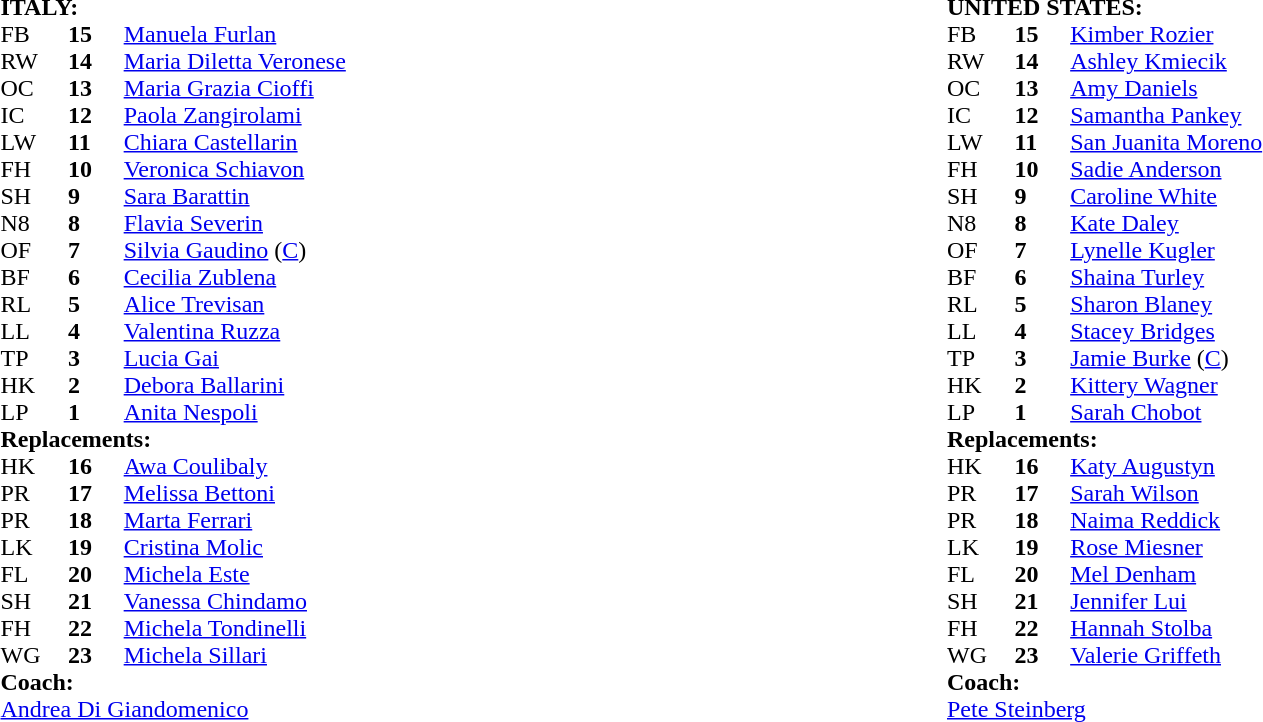<table style="width:100%">
<tr>
<td width="50%"><br><table cellspacing="0" cellpadding="0">
<tr>
<td colspan="4"><strong>ITALY:</strong></td>
</tr>
<tr>
<th width="3%"></th>
<th width="3%"></th>
<th width="22%"></th>
<th width="22%"></th>
</tr>
<tr>
<td>FB</td>
<td><strong>15</strong></td>
<td><a href='#'>Manuela Furlan</a></td>
</tr>
<tr>
<td>RW</td>
<td><strong>14</strong></td>
<td><a href='#'>Maria Diletta Veronese</a></td>
<td></td>
</tr>
<tr>
<td>OC</td>
<td><strong>13</strong></td>
<td><a href='#'>Maria Grazia Cioffi</a></td>
</tr>
<tr>
<td>IC</td>
<td><strong>12</strong></td>
<td><a href='#'>Paola Zangirolami</a></td>
<td></td>
</tr>
<tr>
<td>LW</td>
<td><strong>11</strong></td>
<td><a href='#'>Chiara Castellarin</a></td>
<td></td>
</tr>
<tr>
<td>FH</td>
<td><strong>10</strong></td>
<td><a href='#'>Veronica Schiavon</a></td>
</tr>
<tr>
<td>SH</td>
<td><strong>9</strong></td>
<td><a href='#'>Sara Barattin</a></td>
</tr>
<tr>
<td>N8</td>
<td><strong>8</strong></td>
<td><a href='#'>Flavia Severin</a></td>
</tr>
<tr>
<td>OF</td>
<td><strong>7</strong></td>
<td><a href='#'>Silvia Gaudino</a> (<a href='#'>C</a>)</td>
</tr>
<tr>
<td>BF</td>
<td><strong>6</strong></td>
<td><a href='#'>Cecilia Zublena</a></td>
<td></td>
</tr>
<tr>
<td>RL</td>
<td><strong>5</strong></td>
<td><a href='#'>Alice Trevisan</a></td>
</tr>
<tr>
<td>LL</td>
<td><strong>4</strong></td>
<td><a href='#'>Valentina Ruzza</a></td>
<td></td>
</tr>
<tr>
<td>TP</td>
<td><strong>3</strong></td>
<td><a href='#'>Lucia Gai</a></td>
<td></td>
</tr>
<tr>
<td>HK</td>
<td><strong>2</strong></td>
<td><a href='#'>Debora Ballarini</a></td>
<td></td>
</tr>
<tr>
<td>LP</td>
<td><strong>1</strong></td>
<td><a href='#'>Anita Nespoli</a></td>
<td></td>
</tr>
<tr>
<td colspan=4><strong>Replacements:</strong></td>
</tr>
<tr>
<td>HK</td>
<td><strong>16</strong></td>
<td><a href='#'>Awa Coulibaly</a></td>
<td></td>
</tr>
<tr>
<td>PR</td>
<td><strong>17</strong></td>
<td><a href='#'>Melissa Bettoni</a></td>
<td></td>
</tr>
<tr>
<td>PR</td>
<td><strong>18</strong></td>
<td><a href='#'>Marta Ferrari</a></td>
<td></td>
</tr>
<tr>
<td>LK</td>
<td><strong>19</strong></td>
<td><a href='#'>Cristina Molic</a></td>
<td></td>
</tr>
<tr>
<td>FL</td>
<td><strong>20</strong></td>
<td><a href='#'>Michela Este</a></td>
<td></td>
</tr>
<tr>
<td>SH</td>
<td><strong>21</strong></td>
<td><a href='#'>Vanessa Chindamo</a></td>
<td></td>
</tr>
<tr>
<td>FH</td>
<td><strong>22</strong></td>
<td><a href='#'>Michela Tondinelli</a></td>
<td></td>
</tr>
<tr>
<td>WG</td>
<td><strong>23</strong></td>
<td><a href='#'>Michela Sillari</a></td>
<td></td>
</tr>
<tr>
<td colspan="4"><strong>Coach:</strong></td>
</tr>
<tr>
<td colspan="4"> <a href='#'>Andrea Di Giandomenico</a></td>
</tr>
<tr>
</tr>
</table>
</td>
<td width="50%"><br><table cellspacing="0" cellpadding="0">
<tr>
<td colspan="4"><strong>UNITED STATES:</strong></td>
</tr>
<tr>
<th width="3%"></th>
<th width="3%"></th>
<th width="22%"></th>
<th width="22%"></th>
</tr>
<tr>
<td>FB</td>
<td><strong>15</strong></td>
<td><a href='#'>Kimber Rozier</a></td>
</tr>
<tr>
<td>RW</td>
<td><strong>14</strong></td>
<td><a href='#'>Ashley Kmiecik</a></td>
</tr>
<tr>
<td>OC</td>
<td><strong>13</strong></td>
<td><a href='#'>Amy Daniels</a></td>
<td></td>
</tr>
<tr>
<td>IC</td>
<td><strong>12</strong></td>
<td><a href='#'>Samantha Pankey</a></td>
</tr>
<tr>
<td>LW</td>
<td><strong>11</strong></td>
<td><a href='#'>San Juanita Moreno</a></td>
</tr>
<tr>
<td>FH</td>
<td><strong>10</strong></td>
<td><a href='#'>Sadie Anderson</a></td>
<td></td>
</tr>
<tr>
<td>SH</td>
<td><strong>9</strong></td>
<td><a href='#'>Caroline White</a></td>
<td></td>
</tr>
<tr>
<td>N8</td>
<td><strong>8</strong></td>
<td><a href='#'>Kate Daley</a></td>
</tr>
<tr>
<td>OF</td>
<td><strong>7</strong></td>
<td><a href='#'>Lynelle Kugler</a></td>
<td></td>
</tr>
<tr>
<td>BF</td>
<td><strong>6</strong></td>
<td><a href='#'>Shaina Turley</a></td>
</tr>
<tr>
<td>RL</td>
<td><strong>5</strong></td>
<td><a href='#'>Sharon Blaney</a></td>
<td></td>
</tr>
<tr>
<td>LL</td>
<td><strong>4</strong></td>
<td><a href='#'>Stacey Bridges</a></td>
</tr>
<tr>
<td>TP</td>
<td><strong>3</strong></td>
<td><a href='#'>Jamie Burke</a> (<a href='#'>C</a>)</td>
<td></td>
</tr>
<tr>
<td>HK</td>
<td><strong>2</strong></td>
<td><a href='#'>Kittery Wagner</a></td>
<td></td>
</tr>
<tr>
<td>LP</td>
<td><strong>1</strong></td>
<td><a href='#'>Sarah Chobot</a></td>
<td></td>
</tr>
<tr>
<td colspan=4><strong>Replacements:</strong></td>
</tr>
<tr>
<td>HK</td>
<td><strong>16</strong></td>
<td><a href='#'>Katy Augustyn</a></td>
<td></td>
</tr>
<tr>
<td>PR</td>
<td><strong>17</strong></td>
<td><a href='#'>Sarah Wilson</a></td>
<td></td>
</tr>
<tr>
<td>PR</td>
<td><strong>18</strong></td>
<td><a href='#'>Naima Reddick</a></td>
<td></td>
</tr>
<tr>
<td>LK</td>
<td><strong>19</strong></td>
<td><a href='#'>Rose Miesner</a></td>
<td></td>
</tr>
<tr>
<td>FL</td>
<td><strong>20</strong></td>
<td><a href='#'>Mel Denham</a></td>
<td></td>
</tr>
<tr>
<td>SH</td>
<td><strong>21</strong></td>
<td><a href='#'>Jennifer Lui</a></td>
<td></td>
</tr>
<tr>
<td>FH</td>
<td><strong>22</strong></td>
<td><a href='#'>Hannah Stolba</a></td>
<td></td>
</tr>
<tr>
<td>WG</td>
<td><strong>23</strong></td>
<td><a href='#'>Valerie Griffeth</a></td>
<td></td>
</tr>
<tr>
<td colspan="4"><strong>Coach:</strong></td>
</tr>
<tr>
<td colspan="4"> <a href='#'>Pete Steinberg</a></td>
</tr>
<tr>
</tr>
</table>
</td>
</tr>
</table>
